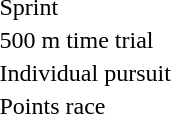<table>
<tr>
<td>Sprint<br></td>
<td></td>
<td></td>
<td></td>
</tr>
<tr>
<td>500 m time trial<br></td>
<td></td>
<td></td>
<td></td>
</tr>
<tr>
<td>Individual pursuit<br></td>
<td></td>
<td></td>
<td></td>
</tr>
<tr>
<td>Points race<br></td>
<td></td>
<td></td>
<td></td>
</tr>
</table>
